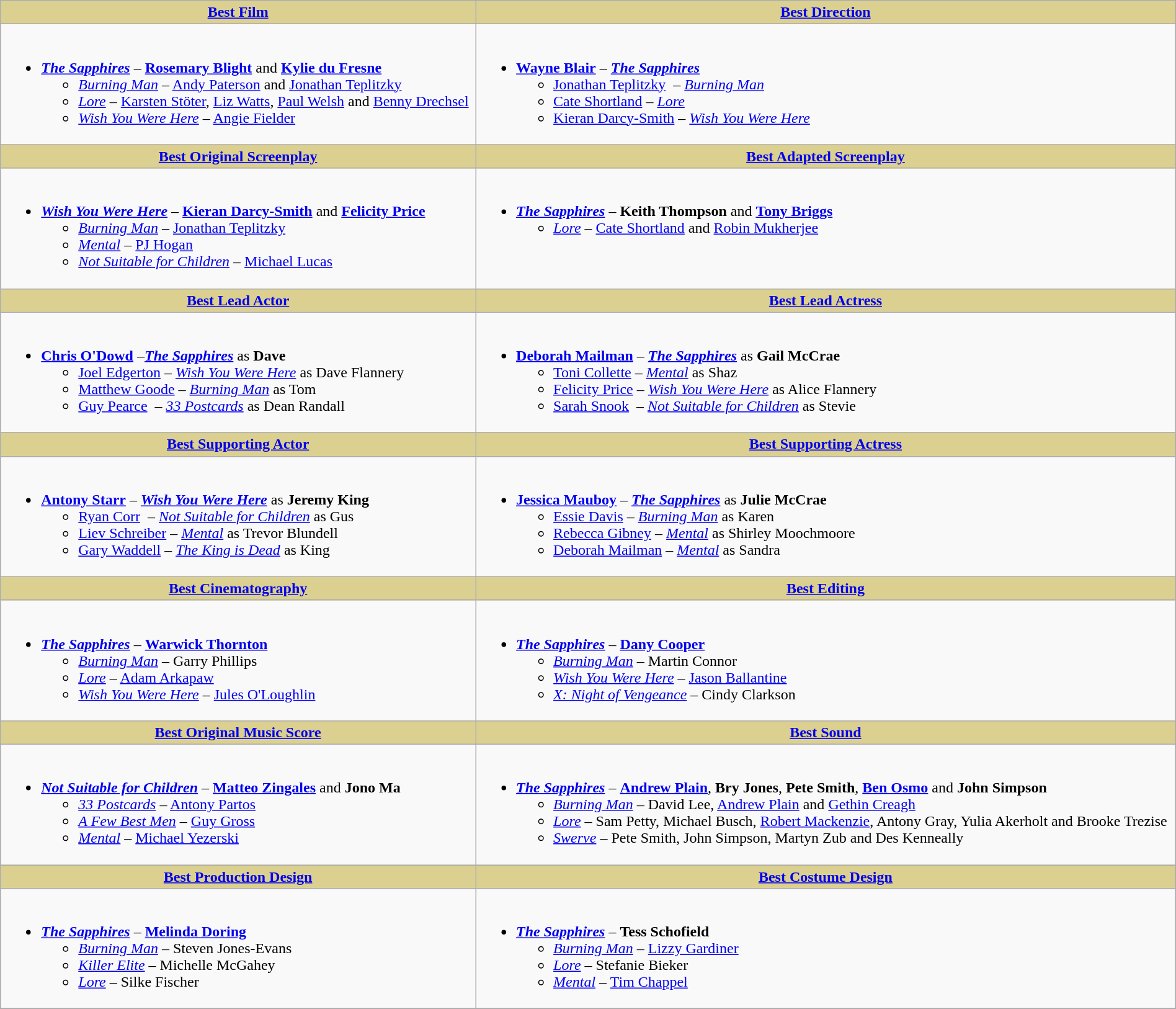<table class=wikitable style="width:100%">
<tr>
<th style="background:#DBD090;" ! style="width="50%"><a href='#'>Best Film</a></th>
<th style="background:#DBD090;" ! style="width="50%"><a href='#'>Best Direction</a></th>
</tr>
<tr>
<td valign="top"><br><ul><li><strong><em><a href='#'>The Sapphires</a></em></strong> – <strong><a href='#'>Rosemary Blight</a></strong> and <strong><a href='#'>Kylie du Fresne</a></strong><ul><li><em><a href='#'>Burning Man</a></em> – <a href='#'>Andy Paterson</a> and <a href='#'>Jonathan Teplitzky</a></li><li><em><a href='#'>Lore</a></em> – <a href='#'>Karsten Stöter</a>, <a href='#'>Liz Watts</a>, <a href='#'>Paul Welsh</a> and <a href='#'>Benny Drechsel</a></li><li><em><a href='#'>Wish You Were Here</a></em> – <a href='#'>Angie Fielder</a></li></ul></li></ul></td>
<td valign="top"><br><ul><li><strong><a href='#'>Wayne Blair</a></strong> – <strong><em><a href='#'>The Sapphires</a></em></strong><ul><li><a href='#'>Jonathan Teplitzky</a>  – <em><a href='#'>Burning Man</a></em></li><li><a href='#'>Cate Shortland</a> – <em><a href='#'>Lore</a></em></li><li><a href='#'>Kieran Darcy-Smith</a><em> – <a href='#'>Wish You Were Here</a></em></li></ul></li></ul></td>
</tr>
<tr>
<th style="background:#DBD090;" ! style="width="50%"><a href='#'>Best Original Screenplay</a></th>
<th style="background:#DBD090;" ! style="width="50%"><a href='#'>Best Adapted Screenplay</a></th>
</tr>
<tr>
<td valign="top"><br><ul><li><strong><em><a href='#'>Wish You Were Here</a></em></strong> – <strong><a href='#'>Kieran Darcy-Smith</a></strong> and <strong><a href='#'>Felicity Price</a></strong><ul><li><em><a href='#'>Burning Man</a></em> – <a href='#'>Jonathan Teplitzky</a></li><li><em><a href='#'>Mental</a></em> – <a href='#'>PJ Hogan</a></li><li><em><a href='#'>Not Suitable for Children</a></em> – <a href='#'>Michael Lucas</a></li></ul></li></ul></td>
<td valign="top"><br><ul><li><strong><em><a href='#'>The Sapphires</a></em></strong> – <strong>Keith Thompson</strong> and <strong><a href='#'>Tony Briggs</a></strong><ul><li><em><a href='#'>Lore</a></em> – <a href='#'>Cate Shortland</a> and <a href='#'>Robin Mukherjee</a></li></ul></li></ul></td>
</tr>
<tr>
<th style="background:#DBD090;" ! style="width="50%"><a href='#'>Best Lead Actor</a></th>
<th style="background:#DBD090;" ! style="width="50%"><a href='#'>Best Lead Actress</a></th>
</tr>
<tr>
<td valign="top"><br><ul><li><strong><a href='#'>Chris O'Dowd</a></strong> –<strong><em><a href='#'>The Sapphires</a></em></strong> as <strong>Dave</strong><ul><li><a href='#'>Joel Edgerton</a> – <em><a href='#'>Wish You Were Here</a></em> as Dave Flannery</li><li><a href='#'>Matthew Goode</a> – <em><a href='#'>Burning Man</a></em> as Tom</li><li><a href='#'>Guy Pearce</a>  – <em><a href='#'>33 Postcards</a></em> as Dean Randall</li></ul></li></ul></td>
<td valign="top"><br><ul><li><strong><a href='#'>Deborah Mailman</a></strong> – <strong><em><a href='#'>The Sapphires</a></em></strong> as <strong>Gail McCrae</strong><ul><li><a href='#'>Toni Collette</a> – <em><a href='#'>Mental</a></em> as Shaz</li><li><a href='#'>Felicity Price</a> – <em><a href='#'>Wish You Were Here</a></em> as Alice Flannery</li><li><a href='#'>Sarah Snook</a>  – <em><a href='#'>Not Suitable for Children</a></em> as Stevie</li></ul></li></ul></td>
</tr>
<tr>
<th style="background:#DBD090;" ! style="width="50%"><a href='#'>Best Supporting Actor</a></th>
<th style="background:#DBD090;" ! style="width="50%"><a href='#'>Best Supporting Actress</a></th>
</tr>
<tr>
<td valign="top"><br><ul><li><strong><a href='#'>Antony Starr</a></strong> – <strong><em><a href='#'>Wish You Were Here</a></em></strong> as <strong>Jeremy King</strong><ul><li><a href='#'>Ryan Corr</a>  – <em><a href='#'>Not Suitable for Children</a></em> as Gus</li><li><a href='#'>Liev Schreiber</a> – <em><a href='#'>Mental</a></em> as Trevor Blundell</li><li><a href='#'>Gary Waddell</a> – <em><a href='#'>The King is Dead</a></em> as King</li></ul></li></ul></td>
<td valign="top"><br><ul><li><strong><a href='#'>Jessica Mauboy</a></strong> – <strong><em><a href='#'>The Sapphires</a></em></strong> as <strong>Julie McCrae</strong><ul><li><a href='#'>Essie Davis</a> – <em><a href='#'>Burning Man</a></em> as Karen</li><li><a href='#'>Rebecca Gibney</a> – <em><a href='#'>Mental</a></em> as Shirley Moochmoore</li><li><a href='#'>Deborah Mailman</a> – <em><a href='#'>Mental</a></em> as Sandra</li></ul></li></ul></td>
</tr>
<tr>
<th style="background:#DBD090;" ! style="width="50%"><a href='#'>Best Cinematography</a></th>
<th style="background:#DBD090;" ! style="width="50%"><a href='#'>Best Editing</a></th>
</tr>
<tr>
<td valign="top"><br><ul><li><strong><em><a href='#'>The Sapphires</a></em></strong> – <strong><a href='#'>Warwick Thornton</a></strong><ul><li><em><a href='#'>Burning Man</a></em> – Garry Phillips</li><li><em><a href='#'>Lore</a></em> – <a href='#'>Adam Arkapaw</a></li><li><em><a href='#'>Wish You Were Here</a></em> – <a href='#'>Jules O'Loughlin</a></li></ul></li></ul></td>
<td valign="top"><br><ul><li><strong><em><a href='#'>The Sapphires</a></em></strong> – <strong><a href='#'>Dany Cooper</a></strong><ul><li><em><a href='#'>Burning Man</a></em> – Martin Connor</li><li><em><a href='#'>Wish You Were Here</a></em> – <a href='#'>Jason Ballantine</a></li><li><em><a href='#'>X: Night of Vengeance</a></em> – Cindy Clarkson</li></ul></li></ul></td>
</tr>
<tr>
<th style="background:#DBD090;" ! style="width="50%"><a href='#'>Best Original Music Score</a></th>
<th style="background:#DBD090;" ! style="width="50%"><a href='#'>Best Sound</a></th>
</tr>
<tr>
<td valign="top"><br><ul><li><strong><em><a href='#'>Not Suitable for Children</a></em></strong> – <strong><a href='#'>Matteo Zingales</a></strong> and <strong>Jono Ma</strong><ul><li><em><a href='#'>33 Postcards</a></em> – <a href='#'>Antony Partos</a></li><li><em><a href='#'>A Few Best Men</a></em> – <a href='#'>Guy Gross</a></li><li><em><a href='#'>Mental</a></em> – <a href='#'>Michael Yezerski</a></li></ul></li></ul></td>
<td valign="top"><br><ul><li><strong><em><a href='#'>The Sapphires</a></em></strong> – <strong><a href='#'>Andrew Plain</a></strong>, <strong>Bry Jones</strong>, <strong>Pete Smith</strong>, <strong><a href='#'>Ben Osmo</a></strong> and <strong>John Simpson</strong><ul><li><em><a href='#'>Burning Man</a></em> – David Lee, <a href='#'>Andrew Plain</a> and <a href='#'>Gethin Creagh</a></li><li><em><a href='#'>Lore</a></em> – Sam Petty, Michael Busch, <a href='#'>Robert Mackenzie</a>, Antony Gray, Yulia Akerholt and Brooke Trezise</li><li><em><a href='#'>Swerve</a></em> – Pete Smith, John Simpson, Martyn Zub and Des Kenneally</li></ul></li></ul></td>
</tr>
<tr>
<th style="background:#DBD090;" ! style="width="50%"><a href='#'>Best Production Design</a></th>
<th style="background:#DBD090;" ! style="width="50%"><a href='#'>Best Costume Design</a></th>
</tr>
<tr>
<td valign="top"><br><ul><li><strong><em><a href='#'>The Sapphires</a></em></strong> – <strong><a href='#'>Melinda Doring</a></strong><ul><li><em><a href='#'>Burning Man</a></em> – Steven Jones-Evans</li><li><em><a href='#'>Killer Elite</a></em> – Michelle McGahey</li><li><em><a href='#'>Lore</a></em> – Silke Fischer</li></ul></li></ul></td>
<td valign="top"><br><ul><li><strong><em><a href='#'>The Sapphires</a></em></strong> – <strong>Tess Schofield</strong><ul><li><em><a href='#'>Burning Man</a></em> – <a href='#'>Lizzy Gardiner</a></li><li><em><a href='#'>Lore</a></em> – Stefanie Bieker</li><li><em><a href='#'>Mental</a></em> – <a href='#'>Tim Chappel</a></li></ul></li></ul></td>
</tr>
<tr>
</tr>
</table>
